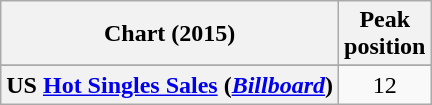<table class="wikitable plainrowheaders sortable" style="text-align:center">
<tr>
<th scope="col">Chart (2015)</th>
<th scope="col">Peak<br>position</th>
</tr>
<tr>
</tr>
<tr>
<th scope="row">US <a href='#'>Hot Singles Sales</a> (<em><a href='#'>Billboard</a></em>)</th>
<td>12</td>
</tr>
</table>
